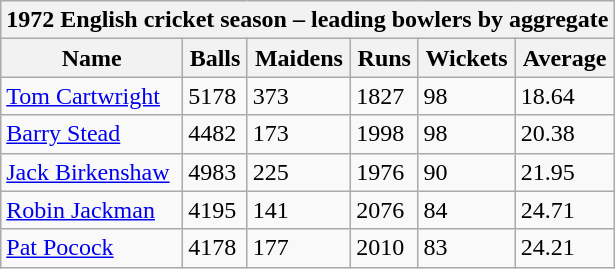<table class="wikitable">
<tr>
<th bgcolor="#efefef" colspan="7">1972 English cricket season – leading bowlers by aggregate</th>
</tr>
<tr bgcolor="#efefef">
<th>Name</th>
<th>Balls</th>
<th>Maidens</th>
<th>Runs</th>
<th>Wickets</th>
<th>Average</th>
</tr>
<tr>
<td><a href='#'>Tom Cartwright</a></td>
<td>5178</td>
<td>373</td>
<td>1827</td>
<td>98</td>
<td>18.64</td>
</tr>
<tr>
<td><a href='#'>Barry Stead</a></td>
<td>4482</td>
<td>173</td>
<td>1998</td>
<td>98</td>
<td>20.38</td>
</tr>
<tr>
<td><a href='#'>Jack Birkenshaw</a></td>
<td>4983</td>
<td>225</td>
<td>1976</td>
<td>90</td>
<td>21.95</td>
</tr>
<tr>
<td><a href='#'>Robin Jackman</a></td>
<td>4195</td>
<td>141</td>
<td>2076</td>
<td>84</td>
<td>24.71</td>
</tr>
<tr>
<td><a href='#'>Pat Pocock</a></td>
<td>4178</td>
<td>177</td>
<td>2010</td>
<td>83</td>
<td>24.21</td>
</tr>
</table>
